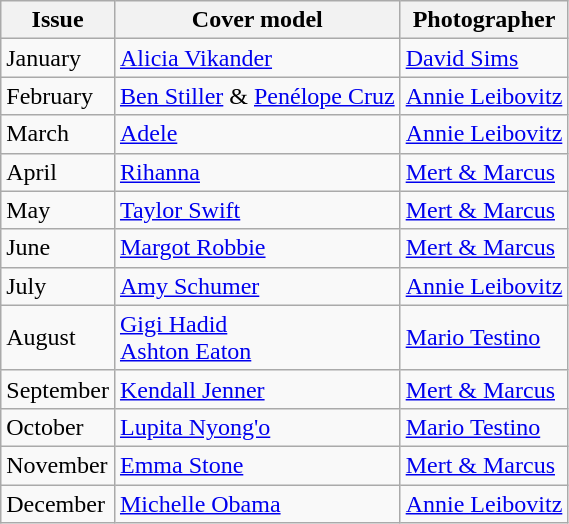<table class="sortable wikitable">
<tr>
<th style="text-align:center;">Issue</th>
<th style="text-align:center;">Cover model</th>
<th style="text-align:center;">Photographer</th>
</tr>
<tr>
<td>January</td>
<td><a href='#'>Alicia Vikander</a></td>
<td><a href='#'>David Sims</a></td>
</tr>
<tr>
<td>February</td>
<td><a href='#'>Ben Stiller</a> & <a href='#'>Penélope Cruz</a></td>
<td><a href='#'>Annie Leibovitz</a></td>
</tr>
<tr>
<td>March</td>
<td><a href='#'>Adele</a></td>
<td><a href='#'>Annie Leibovitz</a></td>
</tr>
<tr>
<td>April</td>
<td><a href='#'>Rihanna</a></td>
<td><a href='#'>Mert & Marcus</a></td>
</tr>
<tr>
<td>May</td>
<td><a href='#'>Taylor Swift</a></td>
<td><a href='#'>Mert & Marcus</a></td>
</tr>
<tr>
<td>June</td>
<td><a href='#'>Margot Robbie</a></td>
<td><a href='#'>Mert & Marcus</a></td>
</tr>
<tr>
<td>July</td>
<td><a href='#'>Amy Schumer</a></td>
<td><a href='#'>Annie Leibovitz</a></td>
</tr>
<tr>
<td>August</td>
<td><a href='#'>Gigi Hadid</a><br><a href='#'>Ashton Eaton</a></td>
<td><a href='#'>Mario Testino</a></td>
</tr>
<tr>
<td>September</td>
<td><a href='#'>Kendall Jenner</a></td>
<td><a href='#'>Mert & Marcus</a></td>
</tr>
<tr>
<td>October</td>
<td><a href='#'>Lupita Nyong'o</a></td>
<td><a href='#'>Mario Testino</a></td>
</tr>
<tr>
<td>November</td>
<td><a href='#'>Emma Stone</a></td>
<td><a href='#'>Mert & Marcus</a></td>
</tr>
<tr>
<td>December</td>
<td><a href='#'>Michelle Obama</a></td>
<td><a href='#'>Annie Leibovitz</a></td>
</tr>
</table>
